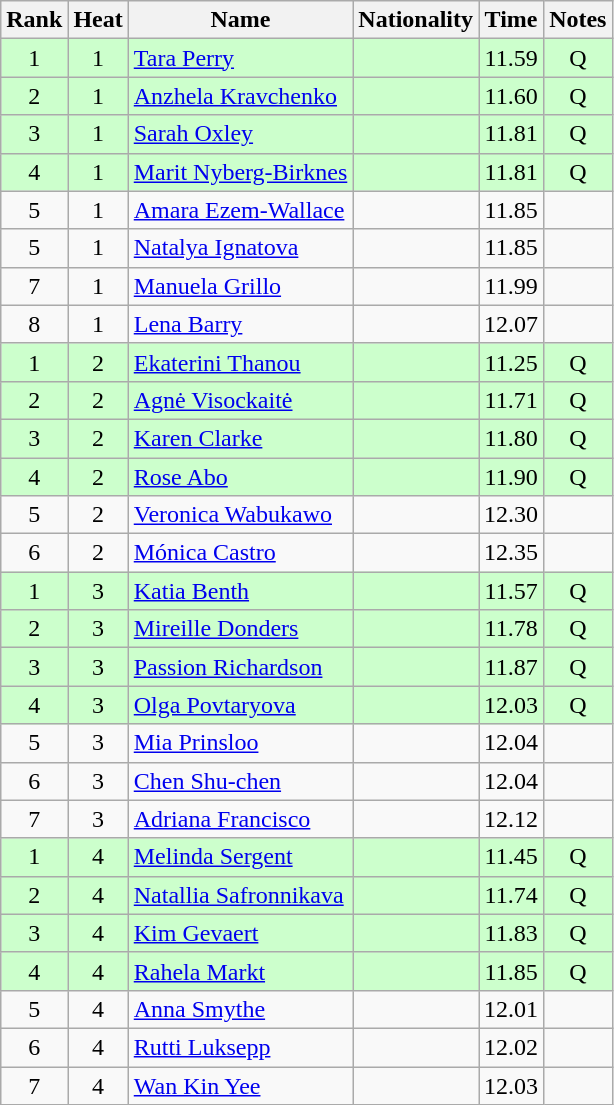<table class="wikitable sortable" style="text-align:center">
<tr>
<th>Rank</th>
<th>Heat</th>
<th>Name</th>
<th>Nationality</th>
<th>Time</th>
<th>Notes</th>
</tr>
<tr bgcolor=ccffcc>
<td>1</td>
<td>1</td>
<td align=left><a href='#'>Tara Perry</a></td>
<td align=left></td>
<td>11.59</td>
<td>Q</td>
</tr>
<tr bgcolor=ccffcc>
<td>2</td>
<td>1</td>
<td align=left><a href='#'>Anzhela Kravchenko</a></td>
<td align=left></td>
<td>11.60</td>
<td>Q</td>
</tr>
<tr bgcolor=ccffcc>
<td>3</td>
<td>1</td>
<td align=left><a href='#'>Sarah Oxley</a></td>
<td align=left></td>
<td>11.81</td>
<td>Q</td>
</tr>
<tr bgcolor=ccffcc>
<td>4</td>
<td>1</td>
<td align=left><a href='#'>Marit Nyberg-Birknes</a></td>
<td align=left></td>
<td>11.81</td>
<td>Q</td>
</tr>
<tr>
<td>5</td>
<td>1</td>
<td align=left><a href='#'>Amara Ezem-Wallace</a></td>
<td align=left></td>
<td>11.85</td>
<td></td>
</tr>
<tr>
<td>5</td>
<td>1</td>
<td align=left><a href='#'>Natalya Ignatova</a></td>
<td align=left></td>
<td>11.85</td>
<td></td>
</tr>
<tr>
<td>7</td>
<td>1</td>
<td align=left><a href='#'>Manuela Grillo</a></td>
<td align=left></td>
<td>11.99</td>
<td></td>
</tr>
<tr>
<td>8</td>
<td>1</td>
<td align=left><a href='#'>Lena Barry</a></td>
<td align=left></td>
<td>12.07</td>
<td></td>
</tr>
<tr bgcolor=ccffcc>
<td>1</td>
<td>2</td>
<td align=left><a href='#'>Ekaterini Thanou</a></td>
<td align=left></td>
<td>11.25</td>
<td>Q</td>
</tr>
<tr bgcolor=ccffcc>
<td>2</td>
<td>2</td>
<td align=left><a href='#'>Agnė Visockaitė</a></td>
<td align=left></td>
<td>11.71</td>
<td>Q</td>
</tr>
<tr bgcolor=ccffcc>
<td>3</td>
<td>2</td>
<td align=left><a href='#'>Karen Clarke</a></td>
<td align=left></td>
<td>11.80</td>
<td>Q</td>
</tr>
<tr bgcolor=ccffcc>
<td>4</td>
<td>2</td>
<td align=left><a href='#'>Rose Abo</a></td>
<td align=left></td>
<td>11.90</td>
<td>Q</td>
</tr>
<tr>
<td>5</td>
<td>2</td>
<td align=left><a href='#'>Veronica Wabukawo</a></td>
<td align=left></td>
<td>12.30</td>
<td></td>
</tr>
<tr>
<td>6</td>
<td>2</td>
<td align=left><a href='#'>Mónica Castro</a></td>
<td align=left></td>
<td>12.35</td>
<td></td>
</tr>
<tr bgcolor=ccffcc>
<td>1</td>
<td>3</td>
<td align=left><a href='#'>Katia Benth</a></td>
<td align=left></td>
<td>11.57</td>
<td>Q</td>
</tr>
<tr bgcolor=ccffcc>
<td>2</td>
<td>3</td>
<td align=left><a href='#'>Mireille Donders</a></td>
<td align=left></td>
<td>11.78</td>
<td>Q</td>
</tr>
<tr bgcolor=ccffcc>
<td>3</td>
<td>3</td>
<td align=left><a href='#'>Passion Richardson</a></td>
<td align=left></td>
<td>11.87</td>
<td>Q</td>
</tr>
<tr bgcolor=ccffcc>
<td>4</td>
<td>3</td>
<td align=left><a href='#'>Olga Povtaryova</a></td>
<td align=left></td>
<td>12.03</td>
<td>Q</td>
</tr>
<tr>
<td>5</td>
<td>3</td>
<td align=left><a href='#'>Mia Prinsloo</a></td>
<td align=left></td>
<td>12.04</td>
<td></td>
</tr>
<tr>
<td>6</td>
<td>3</td>
<td align=left><a href='#'>Chen Shu-chen</a></td>
<td align=left></td>
<td>12.04</td>
<td></td>
</tr>
<tr>
<td>7</td>
<td>3</td>
<td align=left><a href='#'>Adriana Francisco</a></td>
<td align=left></td>
<td>12.12</td>
<td></td>
</tr>
<tr bgcolor=ccffcc>
<td>1</td>
<td>4</td>
<td align=left><a href='#'>Melinda Sergent</a></td>
<td align=left></td>
<td>11.45</td>
<td>Q</td>
</tr>
<tr bgcolor=ccffcc>
<td>2</td>
<td>4</td>
<td align=left><a href='#'>Natallia Safronnikava</a></td>
<td align=left></td>
<td>11.74</td>
<td>Q</td>
</tr>
<tr bgcolor=ccffcc>
<td>3</td>
<td>4</td>
<td align=left><a href='#'>Kim Gevaert</a></td>
<td align=left></td>
<td>11.83</td>
<td>Q</td>
</tr>
<tr bgcolor=ccffcc>
<td>4</td>
<td>4</td>
<td align=left><a href='#'>Rahela Markt</a></td>
<td align=left></td>
<td>11.85</td>
<td>Q</td>
</tr>
<tr>
<td>5</td>
<td>4</td>
<td align=left><a href='#'>Anna Smythe</a></td>
<td align=left></td>
<td>12.01</td>
<td></td>
</tr>
<tr>
<td>6</td>
<td>4</td>
<td align=left><a href='#'>Rutti Luksepp</a></td>
<td align=left></td>
<td>12.02</td>
<td></td>
</tr>
<tr>
<td>7</td>
<td>4</td>
<td align=left><a href='#'>Wan Kin Yee</a></td>
<td align=left></td>
<td>12.03</td>
<td></td>
</tr>
</table>
